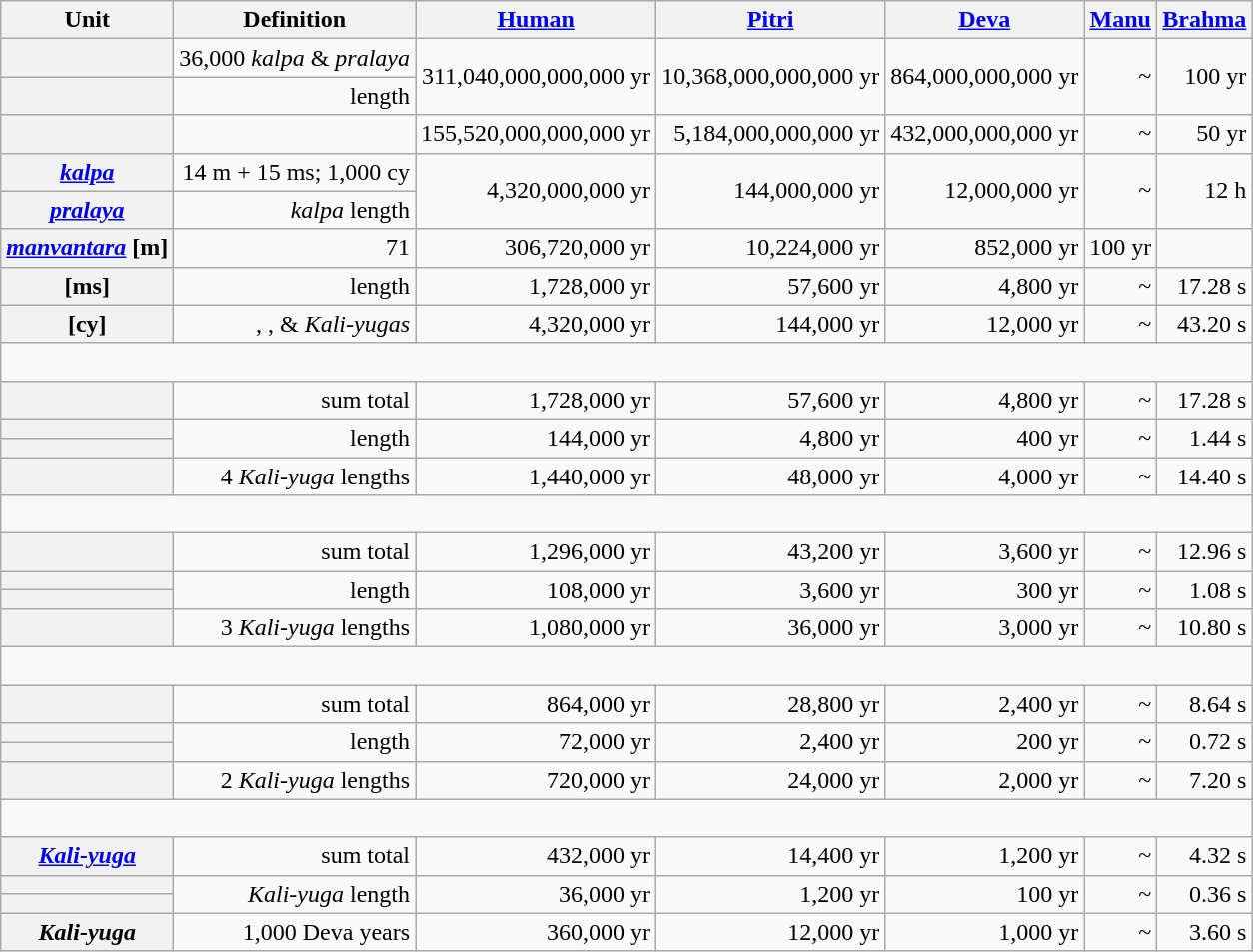<table class="wikitable sticky-table-row1 sticky-table-col1 plainrowheaders col2left" style="text-align:right;">
<tr>
<th scope="col">Unit</th>
<th scope="col">Definition</th>
<th scope="col"><a href='#'>Human</a></th>
<th scope="col"><a href='#'>Pitri</a></th>
<th scope="col"><a href='#'>Deva</a></th>
<th scope="col"><a href='#'>Manu</a></th>
<th scope="col"><a href='#'>Brahma</a></th>
</tr>
<tr>
<th scope="row" style="font-weight:bold;"></th>
<td>36,000 <em>kalpa</em> & <em>pralaya</em></td>
<td rowspan="2">311,040,000,000,000 yr</td>
<td rowspan="2">10,368,000,000,000 yr</td>
<td rowspan="2">864,000,000,000 yr</td>
<td rowspan="2">~</td>
<td rowspan="2">100 yr</td>
</tr>
<tr>
<th scope="row" style="font-weight:bold;"></th>
<td> length</td>
</tr>
<tr>
<th scope="row" style="font-weight:bold;"></th>
<td> </td>
<td>155,520,000,000,000 yr</td>
<td>5,184,000,000,000 yr</td>
<td>432,000,000,000 yr</td>
<td>~</td>
<td>50 yr</td>
</tr>
<tr>
<th scope="row" style="font-weight:bold;"><em><a href='#'>kalpa</a></em></th>
<td>14 m + 15 ms; 1,000 cy</td>
<td rowspan="2">4,320,000,000 yr</td>
<td rowspan="2">144,000,000 yr</td>
<td rowspan="2">12,000,000 yr</td>
<td rowspan="2">~</td>
<td rowspan="2">12 h</td>
</tr>
<tr>
<th scope="row" style="font-weight:bold;"><em><a href='#'>pralaya</a></em></th>
<td><em>kalpa</em> length</td>
</tr>
<tr>
<th scope="row" style="font-weight:bold;"><em><a href='#'>manvantara</a></em> [m]</th>
<td>71 </td>
<td>306,720,000 yr</td>
<td>10,224,000 yr</td>
<td>852,000 yr</td>
<td>100 yr</td>
<td></td>
</tr>
<tr>
<th scope="row" style="font-weight:bold;"> [ms]</th>
<td> length</td>
<td>1,728,000 yr</td>
<td>57,600 yr</td>
<td>4,800 yr</td>
<td>~</td>
<td>17.28 s</td>
</tr>
<tr>
<th scope="row" style="font-weight:bold;"><a href='#'></a> [cy]</th>
<td>, ,  & <em>Kali-yugas</em></td>
<td>4,320,000 yr</td>
<td>144,000 yr</td>
<td>12,000 yr</td>
<td>~</td>
<td>43.20 s</td>
</tr>
<tr>
<td colspan="7"> </td>
</tr>
<tr>
<th scope="row" style="font-weight:bold;"><a href='#'></a></th>
<td>sum total</td>
<td>1,728,000 yr</td>
<td>57,600 yr</td>
<td>4,800 yr</td>
<td>~</td>
<td>17.28 s</td>
</tr>
<tr>
<th scope="row"></th>
<td rowspan="2">  length</td>
<td rowspan="2">144,000 yr</td>
<td rowspan="2">4,800 yr</td>
<td rowspan="2">400 yr</td>
<td rowspan="2">~</td>
<td rowspan="2">1.44 s</td>
</tr>
<tr>
<th scope="row"></th>
</tr>
<tr>
<th scope="row"></th>
<td>4 <em>Kali-yuga</em> lengths</td>
<td>1,440,000 yr</td>
<td>48,000 yr</td>
<td>4,000 yr</td>
<td>~</td>
<td>14.40 s</td>
</tr>
<tr>
<td colspan="7"> </td>
</tr>
<tr>
<th scope="row" style="font-weight:bold;"><a href='#'></a></th>
<td>sum total</td>
<td>1,296,000 yr</td>
<td>43,200 yr</td>
<td>3,600 yr</td>
<td>~</td>
<td>12.96 s</td>
</tr>
<tr>
<th scope="row"></th>
<td rowspan="2">  length</td>
<td rowspan="2">108,000 yr</td>
<td rowspan="2">3,600 yr</td>
<td rowspan="2">300 yr</td>
<td rowspan="2">~</td>
<td rowspan="2">1.08 s</td>
</tr>
<tr>
<th scope="row"></th>
</tr>
<tr>
<th scope="row"></th>
<td>3 <em>Kali-yuga</em> lengths</td>
<td>1,080,000 yr</td>
<td>36,000 yr</td>
<td>3,000 yr</td>
<td>~</td>
<td>10.80 s</td>
</tr>
<tr>
<td colspan="7"> </td>
</tr>
<tr>
<th scope="row" style="font-weight:bold;"><a href='#'></a></th>
<td>sum total</td>
<td>864,000 yr</td>
<td>28,800 yr</td>
<td>2,400 yr</td>
<td>~</td>
<td>8.64 s</td>
</tr>
<tr>
<th scope="row"></th>
<td rowspan="2">  length</td>
<td rowspan="2">72,000 yr</td>
<td rowspan="2">2,400 yr</td>
<td rowspan="2">200 yr</td>
<td rowspan="2">~</td>
<td rowspan="2">0.72 s</td>
</tr>
<tr>
<th scope="row"></th>
</tr>
<tr>
<th scope="row"></th>
<td>2 <em>Kali-yuga</em> lengths</td>
<td>720,000 yr</td>
<td>24,000 yr</td>
<td>2,000 yr</td>
<td>~</td>
<td>7.20 s</td>
</tr>
<tr>
<td colspan="7"> </td>
</tr>
<tr>
<th scope="row" style="font-weight:bold;"><em><a href='#'>Kali-yuga</a></em></th>
<td>sum total</td>
<td>432,000 yr</td>
<td>14,400 yr</td>
<td>1,200 yr</td>
<td>~</td>
<td>4.32 s</td>
</tr>
<tr>
<th scope="row"></th>
<td rowspan="2"> <em>Kali-yuga</em> length</td>
<td rowspan="2">36,000 yr</td>
<td rowspan="2">1,200 yr</td>
<td rowspan="2">100 yr</td>
<td rowspan="2">~</td>
<td rowspan="2">0.36 s</td>
</tr>
<tr>
<th scope="row"></th>
</tr>
<tr>
<th scope="row"><em>Kali-yuga</em></th>
<td>1,000 Deva years</td>
<td>360,000 yr</td>
<td>12,000 yr</td>
<td>1,000 yr</td>
<td>~</td>
<td>3.60 s</td>
</tr>
</table>
